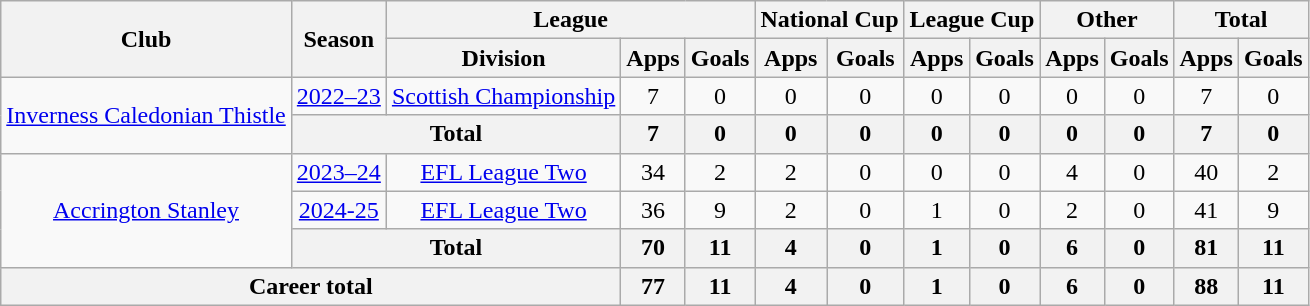<table class="wikitable" style="text-align: center">
<tr>
<th rowspan="2">Club</th>
<th rowspan="2">Season</th>
<th colspan="3">League</th>
<th colspan="2">National Cup</th>
<th colspan="2">League Cup</th>
<th colspan="2">Other</th>
<th colspan="2">Total</th>
</tr>
<tr>
<th>Division</th>
<th>Apps</th>
<th>Goals</th>
<th>Apps</th>
<th>Goals</th>
<th>Apps</th>
<th>Goals</th>
<th>Apps</th>
<th>Goals</th>
<th>Apps</th>
<th>Goals</th>
</tr>
<tr>
<td rowspan="2"><a href='#'>Inverness Caledonian Thistle</a></td>
<td><a href='#'>2022–23</a></td>
<td><a href='#'>Scottish Championship</a></td>
<td>7</td>
<td>0</td>
<td>0</td>
<td>0</td>
<td>0</td>
<td>0</td>
<td>0</td>
<td>0</td>
<td>7</td>
<td>0</td>
</tr>
<tr>
<th colspan="2">Total</th>
<th>7</th>
<th>0</th>
<th>0</th>
<th>0</th>
<th>0</th>
<th>0</th>
<th>0</th>
<th>0</th>
<th>7</th>
<th>0</th>
</tr>
<tr>
<td rowspan="3"><a href='#'>Accrington Stanley</a></td>
<td><a href='#'>2023–24</a></td>
<td><a href='#'>EFL League Two</a></td>
<td>34</td>
<td>2</td>
<td>2</td>
<td>0</td>
<td>0</td>
<td>0</td>
<td>4</td>
<td>0</td>
<td>40</td>
<td>2</td>
</tr>
<tr>
<td><a href='#'>2024-25</a></td>
<td><a href='#'>EFL League Two</a></td>
<td>36</td>
<td>9</td>
<td>2</td>
<td>0</td>
<td>1</td>
<td>0</td>
<td>2</td>
<td>0</td>
<td>41</td>
<td>9</td>
</tr>
<tr>
<th colspan="2">Total</th>
<th>70</th>
<th>11</th>
<th>4</th>
<th>0</th>
<th>1</th>
<th>0</th>
<th>6</th>
<th>0</th>
<th>81</th>
<th>11</th>
</tr>
<tr>
<th colspan="3">Career total</th>
<th>77</th>
<th>11</th>
<th>4</th>
<th>0</th>
<th>1</th>
<th>0</th>
<th>6</th>
<th>0</th>
<th>88</th>
<th>11</th>
</tr>
</table>
